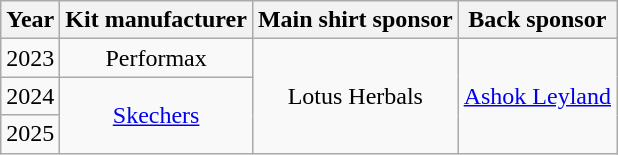<table class="wikitable" style="text-align: center;">
<tr>
<th>Year</th>
<th>Kit manufacturer</th>
<th>Main shirt sponsor</th>
<th>Back sponsor</th>
</tr>
<tr>
<td>2023</td>
<td>Performax</td>
<td rowspan="3">Lotus Herbals</td>
<td rowspan="3"><a href='#'>Ashok Leyland</a></td>
</tr>
<tr>
<td>2024</td>
<td rowspan="2"><a href='#'>Skechers</a></td>
</tr>
<tr>
<td>2025</td>
</tr>
</table>
